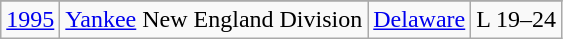<table class="wikitable">
<tr>
</tr>
<tr>
<td><a href='#'>1995</a></td>
<td><a href='#'>Yankee</a> New England Division</td>
<td><a href='#'>Delaware</a></td>
<td>L 19–24</td>
</tr>
</table>
